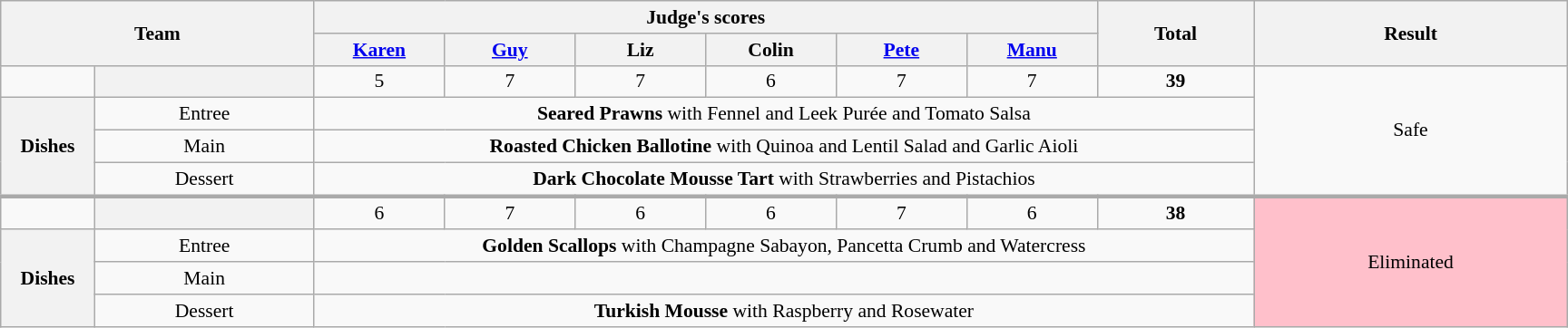<table class="wikitable plainrowheaders" style="margin:1em auto; text-align:center; font-size:90%; width:80em;">
<tr>
<th rowspan="2" style="width:20%;" colspan="2">Team</th>
<th colspan="6" style="width:50%;">Judge's scores</th>
<th rowspan="2" style="width:10%;">Total<br></th>
<th rowspan="2" style="width:20%;">Result</th>
</tr>
<tr>
<th style="width:50px;"><a href='#'>Karen</a></th>
<th style="width:50px;"><a href='#'>Guy</a></th>
<th style="width:50px;">Liz</th>
<th style="width:50px;">Colin</th>
<th style="width:50px;"><a href='#'>Pete</a></th>
<th style="width:50px;"><a href='#'>Manu</a></th>
</tr>
<tr>
<td></td>
<th></th>
<td>5</td>
<td>7</td>
<td>7</td>
<td>6</td>
<td>7</td>
<td>7</td>
<td><strong>39</strong></td>
<td rowspan="4">Safe</td>
</tr>
<tr>
<th rowspan="3">Dishes</th>
<td>Entree</td>
<td colspan="7"><strong>Seared Prawns</strong> with Fennel and Leek Purée and Tomato Salsa</td>
</tr>
<tr>
<td>Main</td>
<td colspan="7"><strong>Roasted Chicken Ballotine</strong> with Quinoa and Lentil Salad and Garlic Aioli</td>
</tr>
<tr>
<td>Dessert</td>
<td colspan="7"><strong>Dark Chocolate Mousse Tart</strong> with Strawberries and Pistachios</td>
</tr>
<tr style="border-top:3px solid #aaa;">
<td></td>
<th style="width:14%;"></th>
<td>6</td>
<td>7</td>
<td>6</td>
<td>6</td>
<td>7</td>
<td>6</td>
<td><strong>38</strong></td>
<td rowspan="4" style="background:pink">Eliminated</td>
</tr>
<tr>
<th rowspan="3">Dishes</th>
<td>Entree</td>
<td colspan="7"><strong>Golden Scallops</strong> with Champagne Sabayon, Pancetta Crumb and Watercress</td>
</tr>
<tr>
<td>Main</td>
<td colspan="7"></td>
</tr>
<tr>
<td>Dessert</td>
<td colspan="7"><strong>Turkish Mousse</strong> with Raspberry and Rosewater</td>
</tr>
</table>
